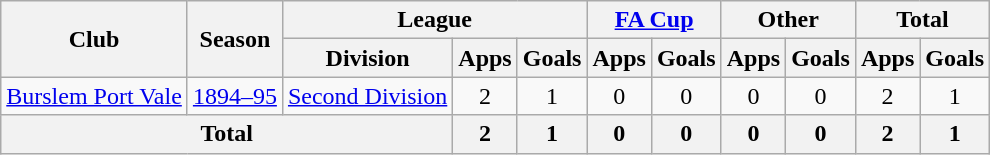<table class="wikitable" style="text-align:center">
<tr>
<th rowspan="2">Club</th>
<th rowspan="2">Season</th>
<th colspan="3">League</th>
<th colspan="2"><a href='#'>FA Cup</a></th>
<th colspan="2">Other</th>
<th colspan="2">Total</th>
</tr>
<tr>
<th>Division</th>
<th>Apps</th>
<th>Goals</th>
<th>Apps</th>
<th>Goals</th>
<th>Apps</th>
<th>Goals</th>
<th>Apps</th>
<th>Goals</th>
</tr>
<tr>
<td><a href='#'>Burslem Port Vale</a></td>
<td><a href='#'>1894–95</a></td>
<td><a href='#'>Second Division</a></td>
<td>2</td>
<td>1</td>
<td>0</td>
<td>0</td>
<td>0</td>
<td>0</td>
<td>2</td>
<td>1</td>
</tr>
<tr>
<th colspan="3">Total</th>
<th>2</th>
<th>1</th>
<th>0</th>
<th>0</th>
<th>0</th>
<th>0</th>
<th>2</th>
<th>1</th>
</tr>
</table>
